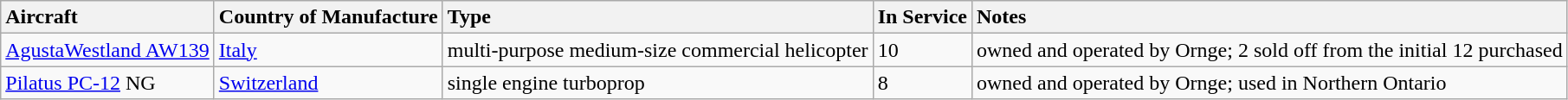<table class="wikitable">
<tr>
<th style="text-align: left;">Aircraft</th>
<th style="text-align: left;">Country of Manufacture</th>
<th style="text-align: left;">Type</th>
<th style="text-align: left;">In Service</th>
<th style="text-align: left;">Notes</th>
</tr>
<tr>
<td><a href='#'>AgustaWestland AW139</a></td>
<td><a href='#'>Italy</a></td>
<td>multi-purpose medium-size commercial helicopter</td>
<td>10</td>
<td>owned and operated by Ornge; 2 sold off from the initial 12 purchased</td>
</tr>
<tr>
<td><a href='#'>Pilatus PC-12</a> NG</td>
<td><a href='#'>Switzerland</a></td>
<td>single engine turboprop</td>
<td>8</td>
<td>owned and operated by Ornge; used in Northern Ontario</td>
</tr>
</table>
